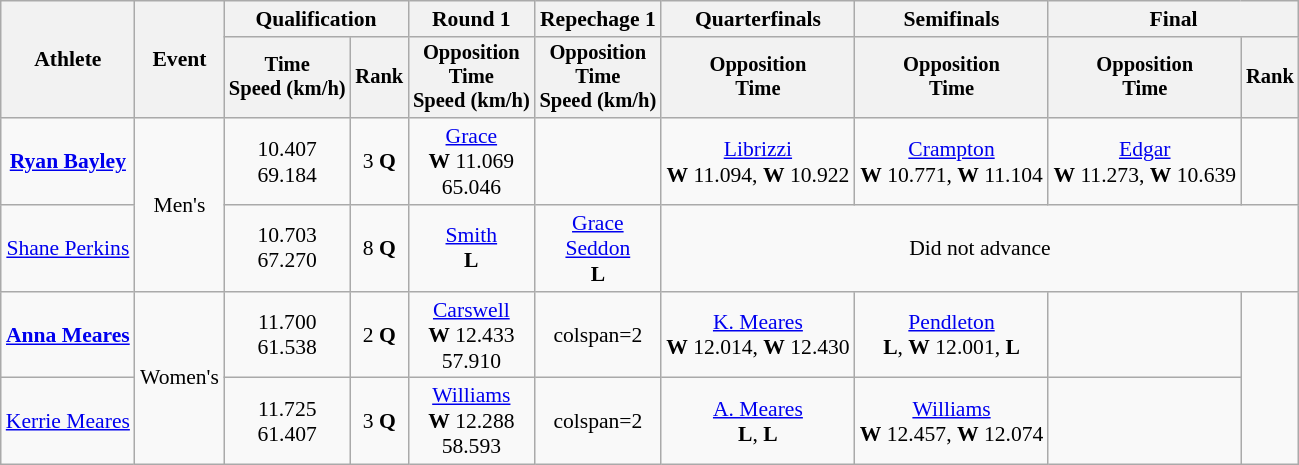<table class="wikitable" style="font-size:90%;text-align:center">
<tr>
<th rowspan=2>Athlete</th>
<th rowspan=2>Event</th>
<th colspan=2>Qualification</th>
<th>Round 1</th>
<th>Repechage 1</th>
<th>Quarterfinals</th>
<th>Semifinals</th>
<th colspan=2>Final</th>
</tr>
<tr style="font-size:95%">
<th>Time<br>Speed (km/h)</th>
<th>Rank</th>
<th>Opposition<br>Time<br>Speed (km/h)</th>
<th>Opposition<br>Time<br>Speed (km/h)</th>
<th>Opposition<br>Time</th>
<th>Opposition<br>Time</th>
<th>Opposition<br>Time</th>
<th>Rank</th>
</tr>
<tr>
<td><strong><a href='#'>Ryan Bayley</a></strong></td>
<td rowspan=2>Men's</td>
<td>10.407<br>69.184</td>
<td>3 <strong>Q</strong></td>
<td> <a href='#'>Grace</a><br><strong>W</strong> 11.069<br>65.046</td>
<td></td>
<td> <a href='#'>Librizzi</a><br><strong>W</strong> 11.094, <strong>W</strong> 10.922</td>
<td> <a href='#'>Crampton</a><br><strong>W</strong> 10.771, <strong>W</strong> 11.104</td>
<td> <a href='#'>Edgar</a><br><strong>W</strong> 11.273, <strong>W</strong> 10.639</td>
<td></td>
</tr>
<tr>
<td><a href='#'>Shane Perkins</a></td>
<td>10.703<br>67.270</td>
<td>8 <strong>Q</strong></td>
<td> <a href='#'>Smith</a><br><strong>L</strong></td>
<td> <a href='#'>Grace</a><br> <a href='#'>Seddon</a><br><strong>L</strong></td>
<td colspan=4>Did not advance</td>
</tr>
<tr>
<td><strong><a href='#'>Anna Meares</a></strong></td>
<td rowspan=2>Women's</td>
<td>11.700<br>61.538</td>
<td>2 <strong>Q</strong></td>
<td> <a href='#'>Carswell</a><br><strong>W</strong> 12.433<br>57.910</td>
<td>colspan=2 </td>
<td> <a href='#'>K. Meares</a><br> <strong>W</strong> 12.014, <strong>W</strong> 12.430</td>
<td> <a href='#'>Pendleton</a><br><strong>L</strong>, <strong>W</strong> 12.001, <strong>L</strong></td>
<td></td>
</tr>
<tr>
<td><a href='#'>Kerrie Meares</a></td>
<td>11.725<br>61.407</td>
<td>3 <strong>Q</strong></td>
<td> <a href='#'>Williams</a><br><strong>W</strong> 12.288<br>58.593</td>
<td>colspan=2 </td>
<td> <a href='#'>A. Meares</a><br><strong>L</strong>, <strong>L</strong></td>
<td> <a href='#'>Williams</a><br><strong>W</strong> 12.457, <strong>W</strong> 12.074</td>
<td></td>
</tr>
</table>
